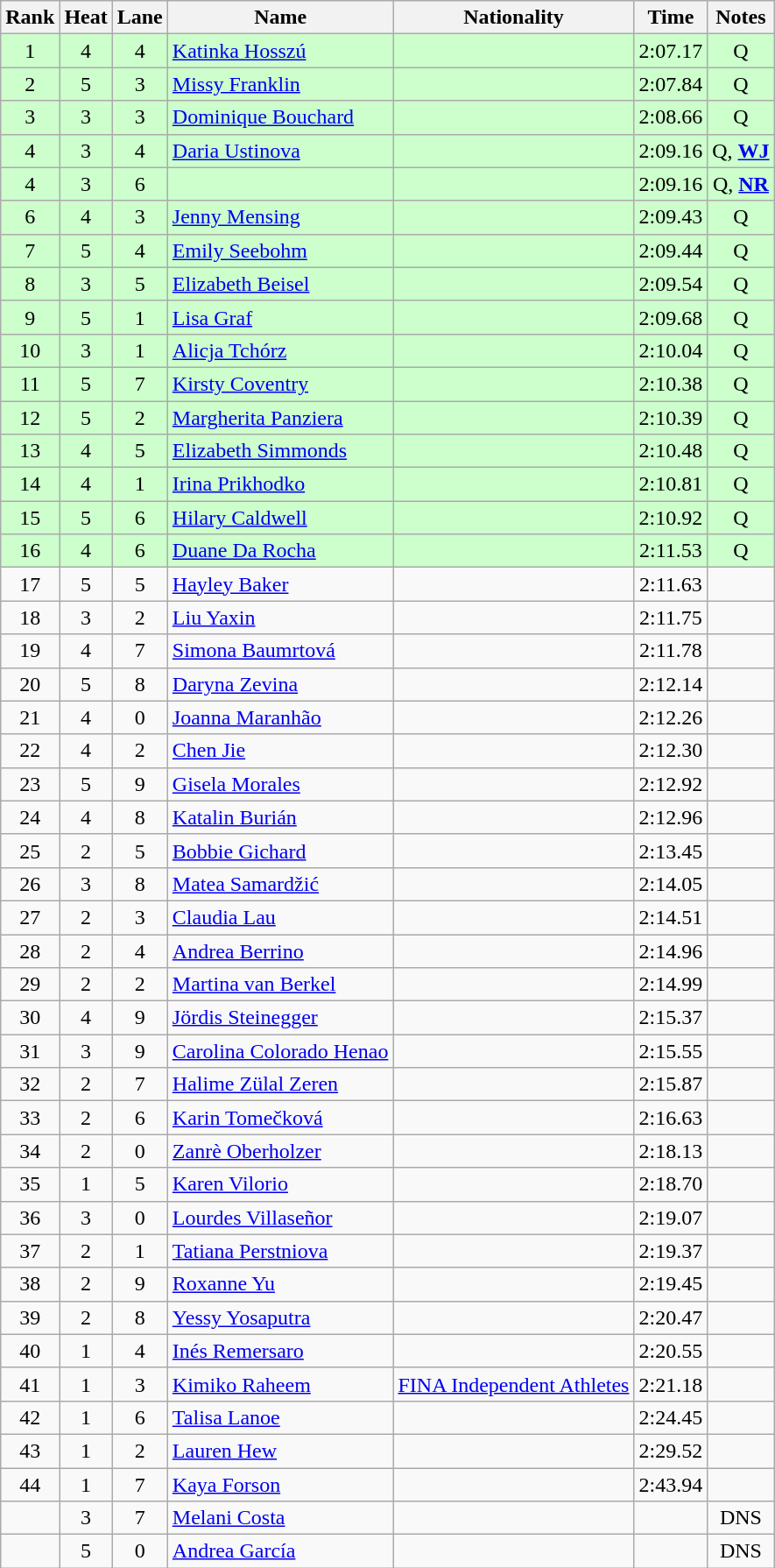<table class="wikitable sortable" style="text-align:center">
<tr>
<th>Rank</th>
<th>Heat</th>
<th>Lane</th>
<th>Name</th>
<th>Nationality</th>
<th>Time</th>
<th>Notes</th>
</tr>
<tr bgcolor=ccffcc>
<td>1</td>
<td>4</td>
<td>4</td>
<td align=left><a href='#'>Katinka Hosszú</a></td>
<td align=left></td>
<td>2:07.17</td>
<td>Q</td>
</tr>
<tr bgcolor=ccffcc>
<td>2</td>
<td>5</td>
<td>3</td>
<td align=left><a href='#'>Missy Franklin</a></td>
<td align=left></td>
<td>2:07.84</td>
<td>Q</td>
</tr>
<tr bgcolor=ccffcc>
<td>3</td>
<td>3</td>
<td>3</td>
<td align=left><a href='#'>Dominique Bouchard</a></td>
<td align=left></td>
<td>2:08.66</td>
<td>Q</td>
</tr>
<tr bgcolor=ccffcc>
<td>4</td>
<td>3</td>
<td>4</td>
<td align=left><a href='#'>Daria Ustinova</a></td>
<td align=left></td>
<td>2:09.16</td>
<td>Q, <strong><a href='#'>WJ</a></strong></td>
</tr>
<tr bgcolor=ccffcc>
<td>4</td>
<td>3</td>
<td>6</td>
<td align=left></td>
<td align=left></td>
<td>2:09.16</td>
<td>Q, <strong><a href='#'>NR</a></strong></td>
</tr>
<tr bgcolor=ccffcc>
<td>6</td>
<td>4</td>
<td>3</td>
<td align=left><a href='#'>Jenny Mensing</a></td>
<td align=left></td>
<td>2:09.43</td>
<td>Q</td>
</tr>
<tr bgcolor=ccffcc>
<td>7</td>
<td>5</td>
<td>4</td>
<td align=left><a href='#'>Emily Seebohm</a></td>
<td align=left></td>
<td>2:09.44</td>
<td>Q</td>
</tr>
<tr bgcolor=ccffcc>
<td>8</td>
<td>3</td>
<td>5</td>
<td align=left><a href='#'>Elizabeth Beisel</a></td>
<td align=left></td>
<td>2:09.54</td>
<td>Q</td>
</tr>
<tr bgcolor=ccffcc>
<td>9</td>
<td>5</td>
<td>1</td>
<td align=left><a href='#'>Lisa Graf</a></td>
<td align=left></td>
<td>2:09.68</td>
<td>Q</td>
</tr>
<tr bgcolor=ccffcc>
<td>10</td>
<td>3</td>
<td>1</td>
<td align=left><a href='#'>Alicja Tchórz</a></td>
<td align=left></td>
<td>2:10.04</td>
<td>Q</td>
</tr>
<tr bgcolor=ccffcc>
<td>11</td>
<td>5</td>
<td>7</td>
<td align=left><a href='#'>Kirsty Coventry</a></td>
<td align=left></td>
<td>2:10.38</td>
<td>Q</td>
</tr>
<tr bgcolor=ccffcc>
<td>12</td>
<td>5</td>
<td>2</td>
<td align=left><a href='#'>Margherita Panziera</a></td>
<td align=left></td>
<td>2:10.39</td>
<td>Q</td>
</tr>
<tr bgcolor=ccffcc>
<td>13</td>
<td>4</td>
<td>5</td>
<td align=left><a href='#'>Elizabeth Simmonds</a></td>
<td align=left></td>
<td>2:10.48</td>
<td>Q</td>
</tr>
<tr bgcolor=ccffcc>
<td>14</td>
<td>4</td>
<td>1</td>
<td align=left><a href='#'>Irina Prikhodko</a></td>
<td align=left></td>
<td>2:10.81</td>
<td>Q</td>
</tr>
<tr bgcolor=ccffcc>
<td>15</td>
<td>5</td>
<td>6</td>
<td align=left><a href='#'>Hilary Caldwell</a></td>
<td align=left></td>
<td>2:10.92</td>
<td>Q</td>
</tr>
<tr bgcolor=ccffcc>
<td>16</td>
<td>4</td>
<td>6</td>
<td align=left><a href='#'>Duane Da Rocha</a></td>
<td align=left></td>
<td>2:11.53</td>
<td>Q</td>
</tr>
<tr>
<td>17</td>
<td>5</td>
<td>5</td>
<td align=left><a href='#'>Hayley Baker</a></td>
<td align=left></td>
<td>2:11.63</td>
<td></td>
</tr>
<tr>
<td>18</td>
<td>3</td>
<td>2</td>
<td align=left><a href='#'>Liu Yaxin</a></td>
<td align=left></td>
<td>2:11.75</td>
<td></td>
</tr>
<tr>
<td>19</td>
<td>4</td>
<td>7</td>
<td align=left><a href='#'>Simona Baumrtová</a></td>
<td align=left></td>
<td>2:11.78</td>
<td></td>
</tr>
<tr>
<td>20</td>
<td>5</td>
<td>8</td>
<td align=left><a href='#'>Daryna Zevina</a></td>
<td align=left></td>
<td>2:12.14</td>
<td></td>
</tr>
<tr>
<td>21</td>
<td>4</td>
<td>0</td>
<td align=left><a href='#'>Joanna Maranhão</a></td>
<td align=left></td>
<td>2:12.26</td>
<td></td>
</tr>
<tr>
<td>22</td>
<td>4</td>
<td>2</td>
<td align=left><a href='#'>Chen Jie</a></td>
<td align=left></td>
<td>2:12.30</td>
<td></td>
</tr>
<tr>
<td>23</td>
<td>5</td>
<td>9</td>
<td align=left><a href='#'>Gisela Morales</a></td>
<td align=left></td>
<td>2:12.92</td>
<td></td>
</tr>
<tr>
<td>24</td>
<td>4</td>
<td>8</td>
<td align=left><a href='#'>Katalin Burián</a></td>
<td align=left></td>
<td>2:12.96</td>
<td></td>
</tr>
<tr>
<td>25</td>
<td>2</td>
<td>5</td>
<td align=left><a href='#'>Bobbie Gichard</a></td>
<td align=left></td>
<td>2:13.45</td>
<td></td>
</tr>
<tr>
<td>26</td>
<td>3</td>
<td>8</td>
<td align=left><a href='#'>Matea Samardžić</a></td>
<td align=left></td>
<td>2:14.05</td>
<td></td>
</tr>
<tr>
<td>27</td>
<td>2</td>
<td>3</td>
<td align=left><a href='#'>Claudia Lau</a></td>
<td align=left></td>
<td>2:14.51</td>
<td></td>
</tr>
<tr>
<td>28</td>
<td>2</td>
<td>4</td>
<td align=left><a href='#'>Andrea Berrino</a></td>
<td align=left></td>
<td>2:14.96</td>
<td></td>
</tr>
<tr>
<td>29</td>
<td>2</td>
<td>2</td>
<td align=left><a href='#'>Martina van Berkel</a></td>
<td align=left></td>
<td>2:14.99</td>
<td></td>
</tr>
<tr>
<td>30</td>
<td>4</td>
<td>9</td>
<td align=left><a href='#'>Jördis Steinegger</a></td>
<td align=left></td>
<td>2:15.37</td>
<td></td>
</tr>
<tr>
<td>31</td>
<td>3</td>
<td>9</td>
<td align=left><a href='#'>Carolina Colorado Henao</a></td>
<td align=left></td>
<td>2:15.55</td>
<td></td>
</tr>
<tr>
<td>32</td>
<td>2</td>
<td>7</td>
<td align=left><a href='#'>Halime Zülal Zeren</a></td>
<td align=left></td>
<td>2:15.87</td>
<td></td>
</tr>
<tr>
<td>33</td>
<td>2</td>
<td>6</td>
<td align=left><a href='#'>Karin Tomečková</a></td>
<td align=left></td>
<td>2:16.63</td>
<td></td>
</tr>
<tr>
<td>34</td>
<td>2</td>
<td>0</td>
<td align=left><a href='#'>Zanrè Oberholzer</a></td>
<td align=left></td>
<td>2:18.13</td>
<td></td>
</tr>
<tr>
<td>35</td>
<td>1</td>
<td>5</td>
<td align=left><a href='#'>Karen Vilorio</a></td>
<td align=left></td>
<td>2:18.70</td>
<td></td>
</tr>
<tr>
<td>36</td>
<td>3</td>
<td>0</td>
<td align=left><a href='#'>Lourdes Villaseñor</a></td>
<td align=left></td>
<td>2:19.07</td>
<td></td>
</tr>
<tr>
<td>37</td>
<td>2</td>
<td>1</td>
<td align=left><a href='#'>Tatiana Perstniova</a></td>
<td align=left></td>
<td>2:19.37</td>
<td></td>
</tr>
<tr>
<td>38</td>
<td>2</td>
<td>9</td>
<td align=left><a href='#'>Roxanne Yu</a></td>
<td align=left></td>
<td>2:19.45</td>
<td></td>
</tr>
<tr>
<td>39</td>
<td>2</td>
<td>8</td>
<td align=left><a href='#'>Yessy Yosaputra</a></td>
<td align=left></td>
<td>2:20.47</td>
<td></td>
</tr>
<tr>
<td>40</td>
<td>1</td>
<td>4</td>
<td align=left><a href='#'>Inés Remersaro</a></td>
<td align=left></td>
<td>2:20.55</td>
<td></td>
</tr>
<tr>
<td>41</td>
<td>1</td>
<td>3</td>
<td align=left><a href='#'>Kimiko Raheem</a></td>
<td align=left><a href='#'>FINA Independent Athletes</a></td>
<td>2:21.18</td>
<td></td>
</tr>
<tr>
<td>42</td>
<td>1</td>
<td>6</td>
<td align=left><a href='#'>Talisa Lanoe</a></td>
<td align=left></td>
<td>2:24.45</td>
<td></td>
</tr>
<tr>
<td>43</td>
<td>1</td>
<td>2</td>
<td align=left><a href='#'>Lauren Hew</a></td>
<td align=left></td>
<td>2:29.52</td>
<td></td>
</tr>
<tr>
<td>44</td>
<td>1</td>
<td>7</td>
<td align=left><a href='#'>Kaya Forson</a></td>
<td align=left></td>
<td>2:43.94</td>
<td></td>
</tr>
<tr>
<td></td>
<td>3</td>
<td>7</td>
<td align=left><a href='#'>Melani Costa</a></td>
<td align=left></td>
<td></td>
<td>DNS</td>
</tr>
<tr>
<td></td>
<td>5</td>
<td>0</td>
<td align=left><a href='#'>Andrea García</a></td>
<td align=left></td>
<td></td>
<td>DNS</td>
</tr>
</table>
